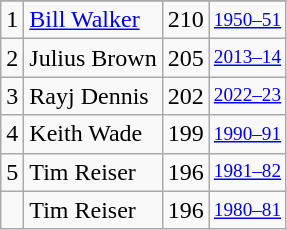<table class="wikitable">
<tr>
</tr>
<tr>
<td>1</td>
<td><a href='#'>Bill Walker</a></td>
<td>210</td>
<td style="font-size:80%;"><a href='#'>1950–51</a></td>
</tr>
<tr>
<td>2</td>
<td>Julius Brown</td>
<td>205</td>
<td style="font-size:80%;"><a href='#'>2013–14</a></td>
</tr>
<tr>
<td>3</td>
<td>Rayj Dennis</td>
<td>202</td>
<td style="font-size:80%;"><a href='#'>2022–23</a></td>
</tr>
<tr>
<td>4</td>
<td>Keith Wade</td>
<td>199</td>
<td style="font-size:80%;"><a href='#'>1990–91</a></td>
</tr>
<tr>
<td>5</td>
<td>Tim Reiser</td>
<td>196</td>
<td style="font-size:80%;"><a href='#'>1981–82</a></td>
</tr>
<tr>
<td></td>
<td>Tim Reiser</td>
<td>196</td>
<td style="font-size:80%;"><a href='#'>1980–81</a></td>
</tr>
</table>
